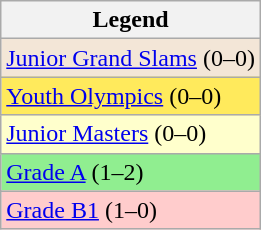<table class=wikitable>
<tr>
<th>Legend</th>
</tr>
<tr style="background:#F3E6D7;">
<td><a href='#'>Junior Grand Slams</a> (0–0)</td>
</tr>
<tr style="background:#ffea5c;">
<td><a href='#'>Youth Olympics</a> (0–0)</td>
</tr>
<tr style="background:#FFFFCC;">
<td><a href='#'>Junior Masters</a> (0–0)</td>
</tr>
<tr bgcolor="lightgreen">
<td><a href='#'>Grade A</a> (1–2)</td>
</tr>
<tr bgcolor="#ffcccc">
<td><a href='#'>Grade B1</a> (1–0)</td>
</tr>
</table>
